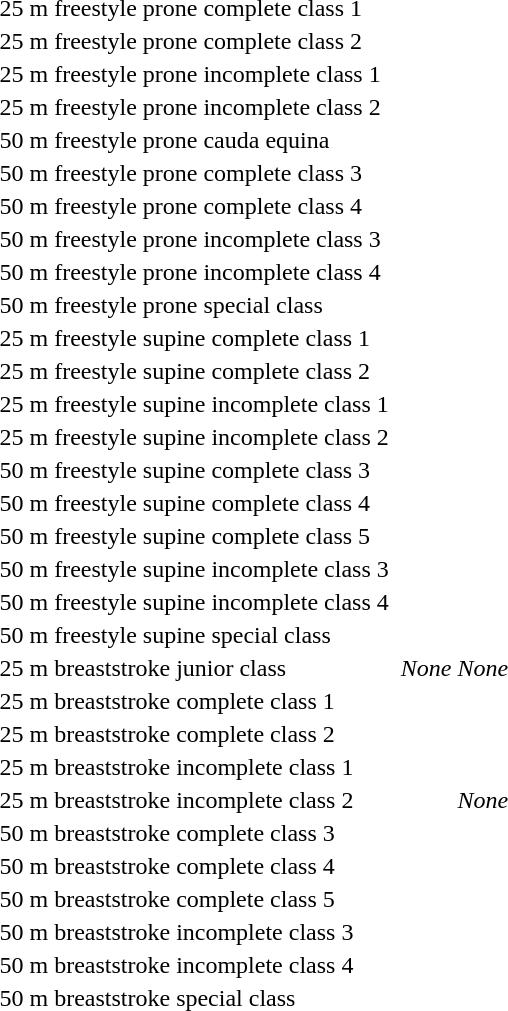<table>
<tr>
<td>25 m freestyle prone complete class 1<br></td>
<td></td>
<td></td>
<td></td>
</tr>
<tr>
<td>25 m freestyle prone complete class 2<br></td>
<td></td>
<td></td>
<td></td>
</tr>
<tr>
<td>25 m freestyle prone incomplete class 1<br></td>
<td></td>
<td></td>
<td></td>
</tr>
<tr>
<td>25 m freestyle prone incomplete class 2<br></td>
<td></td>
<td></td>
<td></td>
</tr>
<tr>
<td>50 m freestyle prone cauda equina<br></td>
<td></td>
<td></td>
<td></td>
</tr>
<tr>
<td>50 m freestyle prone complete class 3<br></td>
<td></td>
<td></td>
<td></td>
</tr>
<tr>
<td>50 m freestyle prone complete class 4<br></td>
<td></td>
<td></td>
<td></td>
</tr>
<tr>
<td>50 m freestyle prone incomplete class 3<br></td>
<td></td>
<td></td>
<td></td>
</tr>
<tr>
<td>50 m freestyle prone incomplete class 4<br></td>
<td></td>
<td></td>
<td></td>
</tr>
<tr>
<td>50 m freestyle prone special class<br></td>
<td></td>
<td></td>
<td></td>
</tr>
<tr>
<td>25 m freestyle supine complete class 1<br></td>
<td></td>
<td></td>
<td></td>
</tr>
<tr>
<td rowspan="2">25 m freestyle supine complete class 2<br></td>
<td></td>
<td rowspan="2"></td>
<td rowspan="2"></td>
</tr>
<tr>
<td></td>
</tr>
<tr>
<td>25 m freestyle supine incomplete class 1<br></td>
<td></td>
<td></td>
<td></td>
</tr>
<tr>
<td>25 m freestyle supine incomplete class 2<br></td>
<td></td>
<td></td>
<td></td>
</tr>
<tr>
<td>50 m freestyle supine complete class 3<br></td>
<td></td>
<td></td>
<td></td>
</tr>
<tr>
<td>50 m freestyle supine complete class 4<br></td>
<td></td>
<td></td>
<td></td>
</tr>
<tr>
<td>50 m freestyle supine complete class 5<br></td>
<td></td>
<td></td>
<td></td>
</tr>
<tr>
<td>50 m freestyle supine incomplete class 3<br></td>
<td></td>
<td></td>
<td></td>
</tr>
<tr>
<td>50 m freestyle supine incomplete class 4<br></td>
<td></td>
<td></td>
<td></td>
</tr>
<tr>
<td>50 m freestyle supine special class<br></td>
<td></td>
<td></td>
<td></td>
</tr>
<tr>
<td>25 m breaststroke junior class<br></td>
<td></td>
<td align="center"><em>None</em></td>
<td align="center"><em>None</em></td>
</tr>
<tr>
<td>25 m breaststroke complete class 1<br></td>
<td></td>
<td></td>
<td></td>
</tr>
<tr>
<td>25 m breaststroke complete class 2<br></td>
<td></td>
<td></td>
<td></td>
</tr>
<tr>
<td>25 m breaststroke incomplete class 1<br></td>
<td></td>
<td></td>
<td></td>
</tr>
<tr>
<td>25 m breaststroke incomplete class 2<br></td>
<td></td>
<td></td>
<td align="center"><em>None</em></td>
</tr>
<tr>
<td>50 m breaststroke complete class 3<br></td>
<td></td>
<td></td>
<td></td>
</tr>
<tr>
<td>50 m breaststroke complete class 4<br></td>
<td></td>
<td></td>
<td></td>
</tr>
<tr>
<td>50 m breaststroke complete class 5<br></td>
<td></td>
<td></td>
<td></td>
</tr>
<tr>
<td>50 m breaststroke incomplete class 3<br></td>
<td></td>
<td></td>
<td></td>
</tr>
<tr>
<td>50 m breaststroke incomplete class 4<br></td>
<td></td>
<td></td>
<td></td>
</tr>
<tr>
<td>50 m breaststroke special class<br></td>
<td></td>
<td></td>
<td></td>
</tr>
</table>
